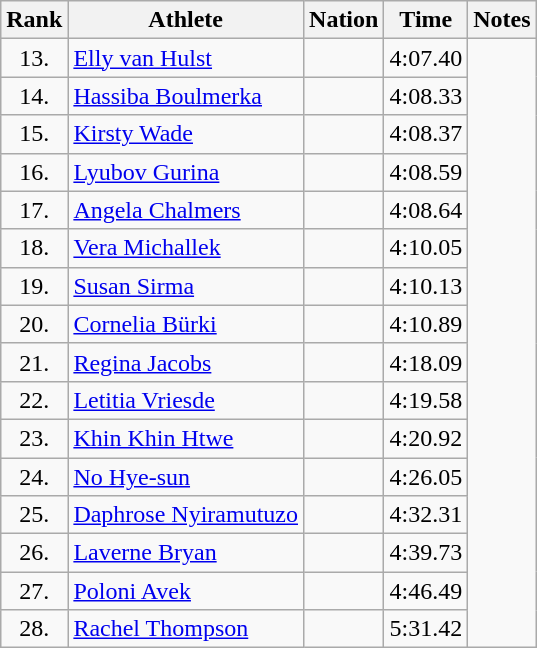<table class="wikitable sortable" style="text-align:center">
<tr>
<th>Rank</th>
<th>Athlete</th>
<th>Nation</th>
<th>Time</th>
<th>Notes</th>
</tr>
<tr>
<td>13.</td>
<td align=left><a href='#'>Elly van Hulst</a></td>
<td align=left></td>
<td>4:07.40</td>
</tr>
<tr>
<td>14.</td>
<td align=left><a href='#'>Hassiba Boulmerka</a></td>
<td align=left></td>
<td>4:08.33</td>
</tr>
<tr>
<td>15.</td>
<td align=left><a href='#'>Kirsty Wade</a></td>
<td align=left></td>
<td>4:08.37</td>
</tr>
<tr>
<td>16.</td>
<td align=left><a href='#'>Lyubov Gurina</a></td>
<td align=left></td>
<td>4:08.59</td>
</tr>
<tr>
<td>17.</td>
<td align=left><a href='#'>Angela Chalmers</a></td>
<td align=left></td>
<td>4:08.64</td>
</tr>
<tr>
<td>18.</td>
<td align=left><a href='#'>Vera Michallek</a></td>
<td align=left></td>
<td>4:10.05</td>
</tr>
<tr>
<td>19.</td>
<td align=left><a href='#'>Susan Sirma</a></td>
<td align=left></td>
<td>4:10.13</td>
</tr>
<tr>
<td>20.</td>
<td align=left><a href='#'>Cornelia Bürki</a></td>
<td align=left></td>
<td>4:10.89</td>
</tr>
<tr>
<td>21.</td>
<td align=left><a href='#'>Regina Jacobs</a></td>
<td align=left></td>
<td>4:18.09</td>
</tr>
<tr>
<td>22.</td>
<td align=left><a href='#'>Letitia Vriesde</a></td>
<td align=left></td>
<td>4:19.58</td>
</tr>
<tr>
<td>23.</td>
<td align=left><a href='#'>Khin Khin Htwe</a></td>
<td align=left></td>
<td>4:20.92</td>
</tr>
<tr>
<td>24.</td>
<td align=left><a href='#'>No Hye-sun</a></td>
<td align=left></td>
<td>4:26.05</td>
</tr>
<tr>
<td>25.</td>
<td align=left><a href='#'>Daphrose Nyiramutuzo</a></td>
<td align=left></td>
<td>4:32.31</td>
</tr>
<tr>
<td>26.</td>
<td align=left><a href='#'>Laverne Bryan</a></td>
<td align=left></td>
<td>4:39.73</td>
</tr>
<tr>
<td>27.</td>
<td align=left><a href='#'>Poloni Avek</a></td>
<td align=left></td>
<td>4:46.49</td>
</tr>
<tr>
<td>28.</td>
<td align=left><a href='#'>Rachel Thompson</a></td>
<td align=left></td>
<td>5:31.42</td>
</tr>
</table>
